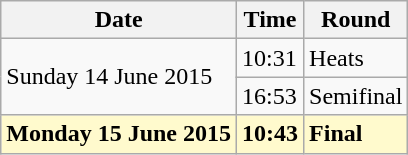<table class="wikitable">
<tr>
<th>Date</th>
<th>Time</th>
<th>Round</th>
</tr>
<tr>
<td rowspan=2>Sunday 14 June 2015</td>
<td>10:31</td>
<td>Heats</td>
</tr>
<tr>
<td>16:53</td>
<td>Semifinal</td>
</tr>
<tr>
<td style=background:lemonchiffon><strong>Monday 15 June 2015</strong></td>
<td style=background:lemonchiffon><strong>10:43</strong></td>
<td style=background:lemonchiffon><strong>Final</strong></td>
</tr>
</table>
